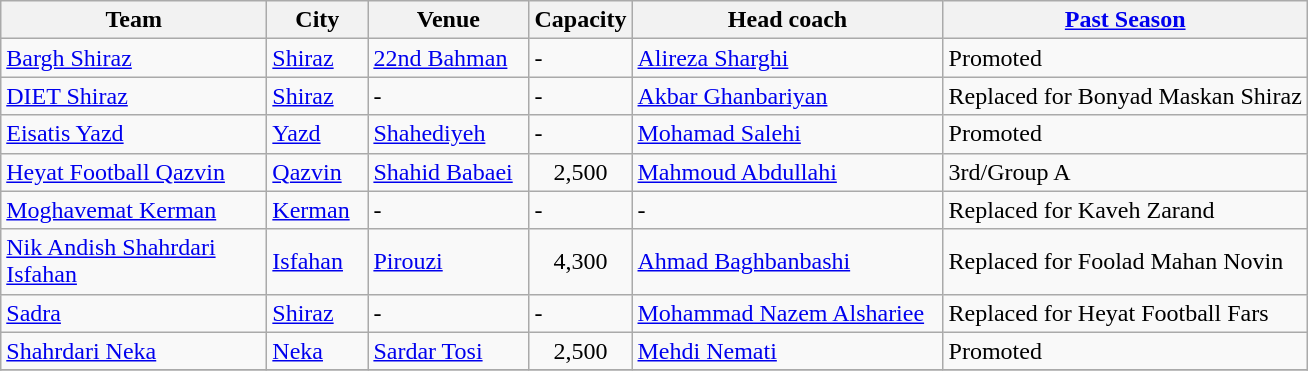<table class="wikitable sortable">
<tr>
<th width=170>Team</th>
<th width=60>City</th>
<th width=100>Venue</th>
<th>Capacity</th>
<th width=200>Head coach</th>
<th><a href='#'>Past Season</a></th>
</tr>
<tr>
<td><a href='#'>Bargh Shiraz</a></td>
<td><a href='#'>Shiraz</a></td>
<td><a href='#'>22nd Bahman</a></td>
<td>-</td>
<td> <a href='#'>Alireza Sharghi</a></td>
<td>Promoted</td>
</tr>
<tr>
<td><a href='#'>DIET Shiraz</a></td>
<td><a href='#'>Shiraz</a></td>
<td>-</td>
<td>-</td>
<td> <a href='#'>Akbar Ghanbariyan</a></td>
<td>Replaced for Bonyad Maskan Shiraz</td>
</tr>
<tr>
<td><a href='#'>Eisatis Yazd</a></td>
<td><a href='#'>Yazd</a></td>
<td><a href='#'>Shahediyeh</a></td>
<td>-</td>
<td> <a href='#'>Mohamad Salehi</a></td>
<td>Promoted</td>
</tr>
<tr>
<td><a href='#'>Heyat Football Qazvin</a></td>
<td><a href='#'>Qazvin</a></td>
<td><a href='#'>Shahid Babaei</a></td>
<td align="center">2,500</td>
<td> <a href='#'>Mahmoud Abdullahi</a></td>
<td>3rd/Group A</td>
</tr>
<tr>
<td><a href='#'>Moghavemat Kerman</a></td>
<td><a href='#'>Kerman</a></td>
<td>-</td>
<td>-</td>
<td>-</td>
<td>Replaced for Kaveh Zarand</td>
</tr>
<tr>
<td><a href='#'>Nik Andish Shahrdari Isfahan</a></td>
<td><a href='#'>Isfahan</a></td>
<td><a href='#'>Pirouzi</a></td>
<td align="center">4,300</td>
<td> <a href='#'>Ahmad Baghbanbashi</a></td>
<td>Replaced for Foolad Mahan Novin</td>
</tr>
<tr>
<td><a href='#'>Sadra</a></td>
<td><a href='#'>Shiraz</a></td>
<td>-</td>
<td>-</td>
<td> <a href='#'>Mohammad Nazem Alshariee</a></td>
<td>Replaced for Heyat Football Fars</td>
</tr>
<tr>
<td><a href='#'>Shahrdari Neka</a></td>
<td><a href='#'>Neka</a></td>
<td><a href='#'>Sardar Tosi</a></td>
<td align="center">2,500</td>
<td> <a href='#'>Mehdi Nemati</a></td>
<td>Promoted</td>
</tr>
<tr>
</tr>
</table>
